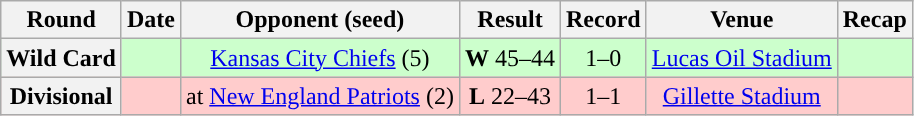<table class="wikitable" style="text-align:center">
<tr>
<th>Round</th>
<th>Date</th>
<th>Opponent (seed)</th>
<th>Result</th>
<th>Record</th>
<th>Venue</th>
<th>Recap</th>
</tr>
<tr style="background:#cfc">
<th>Wild Card</th>
<td></td>
<td><a href='#'>Kansas City Chiefs</a> (5)</td>
<td><strong>W</strong> 45–44</td>
<td>1–0</td>
<td><a href='#'>Lucas Oil Stadium</a></td>
<td></td>
</tr>
<tr style="background:#fcc">
<th>Divisional</th>
<td></td>
<td>at <a href='#'>New England Patriots</a> (2)</td>
<td><strong>L</strong> 22–43</td>
<td>1–1</td>
<td><a href='#'>Gillette Stadium</a></td>
<td></td>
</tr>
</table>
